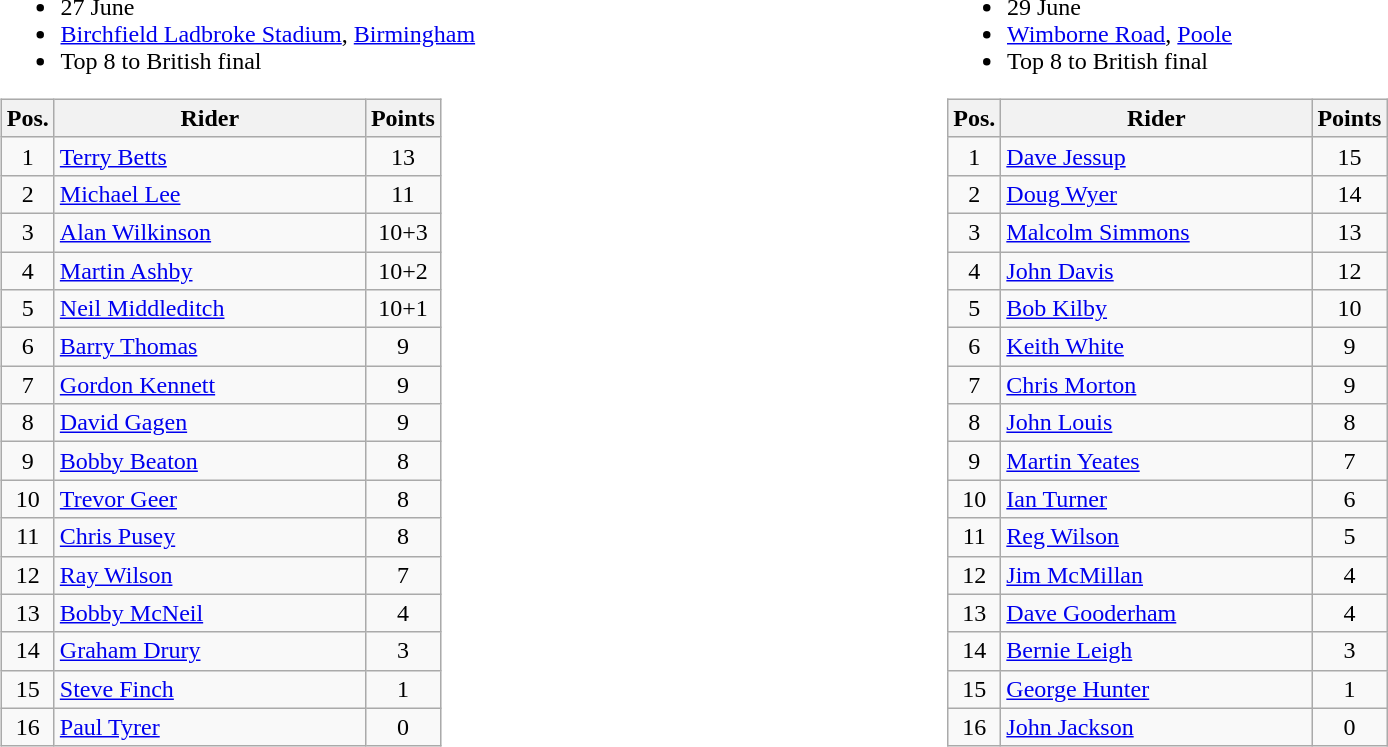<table width=100%>
<tr>
<td width=50% valign=top><br><ul><li>27 June</li><li> <a href='#'>Birchfield Ladbroke Stadium</a>, <a href='#'>Birmingham</a></li><li>Top 8 to British final</li></ul><table class="wikitable" style="text-align:center;">
<tr>
<th width=25px>Pos.</th>
<th width=200px>Rider</th>
<th width=40px>Points</th>
</tr>
<tr>
<td>1</td>
<td align=left><a href='#'>Terry Betts</a></td>
<td>13</td>
</tr>
<tr>
<td>2</td>
<td align=left><a href='#'>Michael Lee</a></td>
<td>11</td>
</tr>
<tr>
<td>3</td>
<td align=left><a href='#'>Alan Wilkinson</a></td>
<td>10+3</td>
</tr>
<tr>
<td>4</td>
<td align=left><a href='#'>Martin Ashby</a></td>
<td>10+2</td>
</tr>
<tr>
<td>5</td>
<td align=left><a href='#'>Neil Middleditch</a></td>
<td>10+1</td>
</tr>
<tr>
<td>6</td>
<td align=left><a href='#'>Barry Thomas</a></td>
<td>9</td>
</tr>
<tr>
<td>7</td>
<td align=left><a href='#'>Gordon Kennett</a></td>
<td>9</td>
</tr>
<tr>
<td>8</td>
<td align=left><a href='#'>David Gagen</a></td>
<td>9</td>
</tr>
<tr>
<td>9</td>
<td align=left><a href='#'>Bobby Beaton</a></td>
<td>8</td>
</tr>
<tr>
<td>10</td>
<td align=left><a href='#'>Trevor Geer</a></td>
<td>8</td>
</tr>
<tr>
<td>11</td>
<td align=left><a href='#'>Chris Pusey</a></td>
<td>8</td>
</tr>
<tr>
<td>12</td>
<td align=left><a href='#'>Ray Wilson</a></td>
<td>7</td>
</tr>
<tr>
<td>13</td>
<td align=left><a href='#'>Bobby McNeil</a></td>
<td>4</td>
</tr>
<tr>
<td>14</td>
<td align=left><a href='#'>Graham Drury</a></td>
<td>3</td>
</tr>
<tr>
<td>15</td>
<td align=left><a href='#'>Steve Finch</a></td>
<td>1</td>
</tr>
<tr>
<td>16</td>
<td align=left><a href='#'>Paul Tyrer </a></td>
<td>0</td>
</tr>
</table>
</td>
<td width=50% valign=top><br><ul><li>29 June</li><li> <a href='#'>Wimborne Road</a>, <a href='#'>Poole</a></li><li>Top 8 to British final</li></ul><table class="wikitable" style="text-align:center;">
<tr>
<th width=25px>Pos.</th>
<th width=200px>Rider</th>
<th width=40px>Points</th>
</tr>
<tr>
<td>1</td>
<td align=left><a href='#'>Dave Jessup</a></td>
<td>15</td>
</tr>
<tr>
<td>2</td>
<td align=left><a href='#'>Doug Wyer</a></td>
<td>14</td>
</tr>
<tr>
<td>3</td>
<td align=left><a href='#'>Malcolm Simmons</a></td>
<td>13</td>
</tr>
<tr>
<td>4</td>
<td align=left><a href='#'>John Davis</a></td>
<td>12</td>
</tr>
<tr>
<td>5</td>
<td align=left><a href='#'>Bob Kilby</a></td>
<td>10</td>
</tr>
<tr>
<td>6</td>
<td align=left><a href='#'>Keith White</a></td>
<td>9</td>
</tr>
<tr>
<td>7</td>
<td align=left><a href='#'>Chris Morton</a></td>
<td>9</td>
</tr>
<tr>
<td>8</td>
<td align=left><a href='#'>John Louis</a></td>
<td>8</td>
</tr>
<tr>
<td>9</td>
<td align=left><a href='#'>Martin Yeates</a></td>
<td>7</td>
</tr>
<tr>
<td>10</td>
<td align=left><a href='#'>Ian Turner</a></td>
<td>6</td>
</tr>
<tr>
<td>11</td>
<td align=left><a href='#'>Reg Wilson</a></td>
<td>5</td>
</tr>
<tr>
<td>12</td>
<td align=left><a href='#'>Jim McMillan</a></td>
<td>4</td>
</tr>
<tr>
<td>13</td>
<td align=left><a href='#'>Dave Gooderham</a></td>
<td>4</td>
</tr>
<tr>
<td>14</td>
<td align=left><a href='#'>Bernie Leigh</a></td>
<td>3</td>
</tr>
<tr>
<td>15</td>
<td align=left><a href='#'>George Hunter</a></td>
<td>1</td>
</tr>
<tr>
<td>16</td>
<td align=left><a href='#'>John Jackson</a></td>
<td>0</td>
</tr>
</table>
</td>
</tr>
</table>
